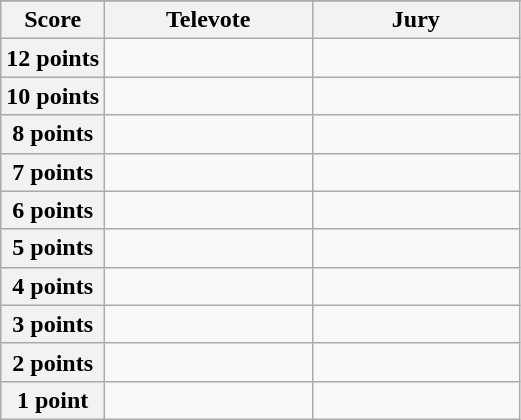<table class="wikitable">
<tr>
</tr>
<tr>
<th scope="col" width="20%">Score</th>
<th scope="col" width="40%">Televote</th>
<th scope="col" width="40%">Jury</th>
</tr>
<tr>
<th scope="row">12 points</th>
<td></td>
<td></td>
</tr>
<tr>
<th scope="row">10 points</th>
<td></td>
<td></td>
</tr>
<tr>
<th scope="row">8 points</th>
<td></td>
<td></td>
</tr>
<tr>
<th scope="row">7 points</th>
<td></td>
<td></td>
</tr>
<tr>
<th scope="row">6 points</th>
<td></td>
<td></td>
</tr>
<tr>
<th scope="row">5 points</th>
<td></td>
<td></td>
</tr>
<tr>
<th scope="row">4 points</th>
<td></td>
<td></td>
</tr>
<tr>
<th scope="row">3 points</th>
<td></td>
<td></td>
</tr>
<tr>
<th scope="row">2 points</th>
<td></td>
<td></td>
</tr>
<tr>
<th scope="row">1 point</th>
<td></td>
<td></td>
</tr>
</table>
